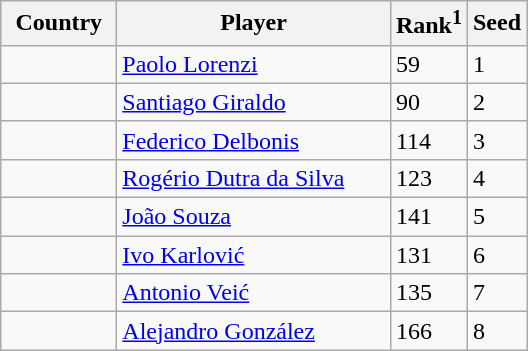<table class="sortable wikitable">
<tr>
<th width="70">Country</th>
<th width="175">Player</th>
<th>Rank<sup>1</sup></th>
<th>Seed</th>
</tr>
<tr>
<td></td>
<td><a href='#'>Paolo Lorenzi</a></td>
<td>59</td>
<td>1</td>
</tr>
<tr>
<td></td>
<td><a href='#'>Santiago Giraldo</a></td>
<td>90</td>
<td>2</td>
</tr>
<tr>
<td></td>
<td><a href='#'>Federico Delbonis</a></td>
<td>114</td>
<td>3</td>
</tr>
<tr>
<td></td>
<td><a href='#'>Rogério Dutra da Silva</a></td>
<td>123</td>
<td>4</td>
</tr>
<tr>
<td></td>
<td><a href='#'>João Souza</a></td>
<td>141</td>
<td>5</td>
</tr>
<tr>
<td></td>
<td><a href='#'>Ivo Karlović</a></td>
<td>131</td>
<td>6</td>
</tr>
<tr>
<td></td>
<td><a href='#'>Antonio Veić</a></td>
<td>135</td>
<td>7</td>
</tr>
<tr>
<td></td>
<td><a href='#'>Alejandro González</a></td>
<td>166</td>
<td>8</td>
</tr>
</table>
